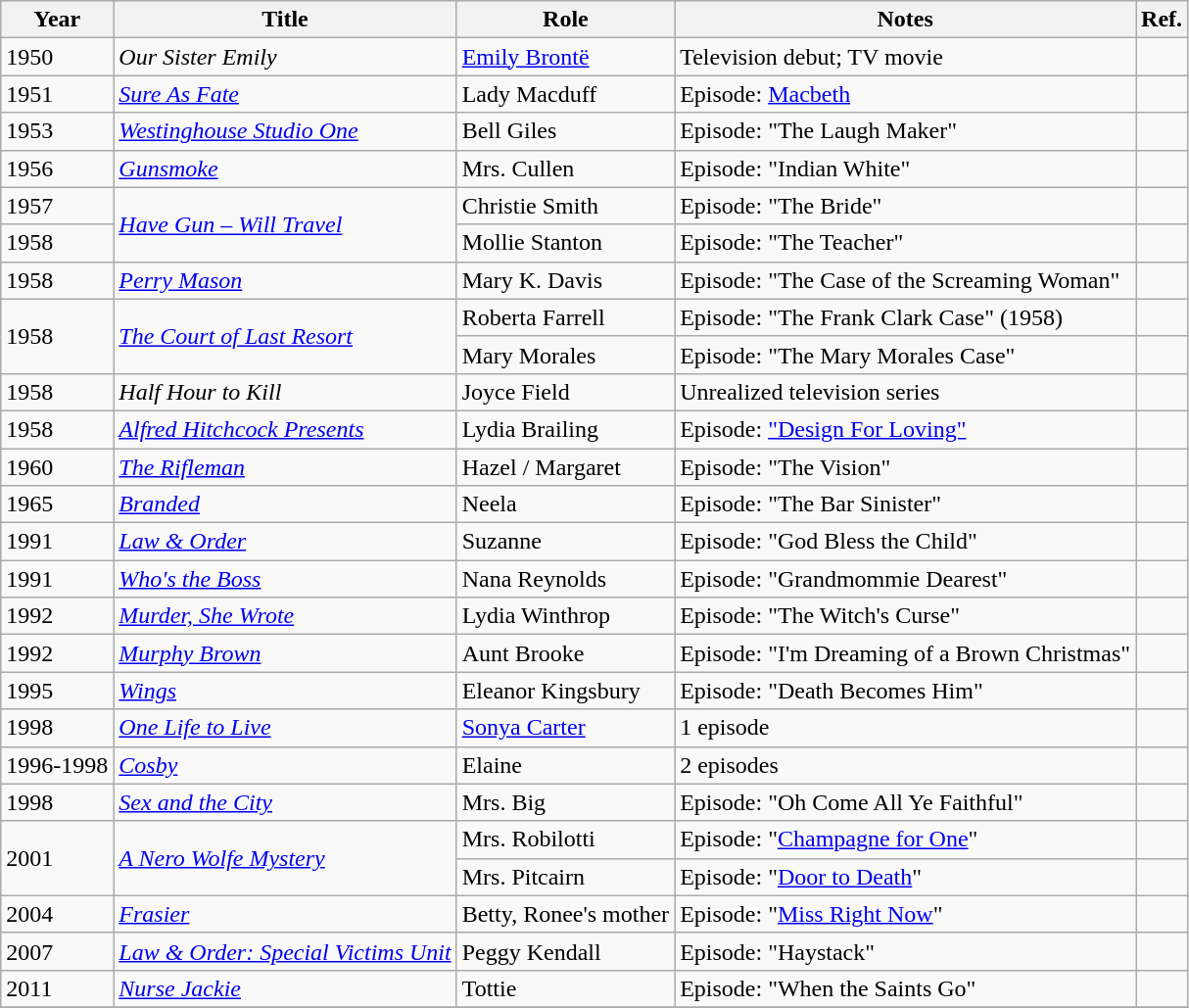<table class="wikitable">
<tr>
<th>Year</th>
<th>Title</th>
<th>Role</th>
<th>Notes</th>
<th>Ref.</th>
</tr>
<tr>
<td>1950</td>
<td><em>Our Sister Emily</em></td>
<td><a href='#'>Emily Brontë</a></td>
<td>Television debut; TV movie</td>
<td></td>
</tr>
<tr>
<td>1951</td>
<td><em><a href='#'>Sure As Fate</a></em></td>
<td>Lady Macduff</td>
<td>Episode: <a href='#'>Macbeth</a></td>
<td></td>
</tr>
<tr>
<td>1953</td>
<td><em><a href='#'>Westinghouse Studio One</a></em></td>
<td>Bell Giles</td>
<td>Episode: "The Laugh Maker"</td>
<td></td>
</tr>
<tr>
<td>1956</td>
<td><em><a href='#'>Gunsmoke</a></em></td>
<td>Mrs. Cullen</td>
<td>Episode: "Indian White"</td>
<td></td>
</tr>
<tr>
<td>1957</td>
<td rowspan=2><em><a href='#'>Have Gun – Will Travel</a></em></td>
<td>Christie Smith</td>
<td>Episode: "The Bride"</td>
<td></td>
</tr>
<tr>
<td>1958</td>
<td>Mollie Stanton</td>
<td>Episode: "The Teacher"</td>
<td></td>
</tr>
<tr>
<td>1958</td>
<td><em><a href='#'>Perry Mason</a></em></td>
<td>Mary K. Davis</td>
<td>Episode: "The Case of the Screaming Woman"</td>
<td></td>
</tr>
<tr>
<td rowspan=2>1958</td>
<td rowspan=2><em><a href='#'>The Court of Last Resort</a></em></td>
<td>Roberta Farrell</td>
<td>Episode: "The Frank Clark Case" (1958)</td>
</tr>
<tr>
<td>Mary Morales</td>
<td>Episode: "The Mary Morales Case"</td>
<td></td>
</tr>
<tr>
<td>1958</td>
<td><em>Half Hour to Kill</em></td>
<td>Joyce Field</td>
<td>Unrealized television series</td>
<td></td>
</tr>
<tr>
<td>1958</td>
<td><em><a href='#'>Alfred Hitchcock Presents</a></em></td>
<td>Lydia Brailing</td>
<td>Episode: <a href='#'>"Design For Loving"</a></td>
<td></td>
</tr>
<tr>
<td>1960</td>
<td><em><a href='#'>The Rifleman</a></em></td>
<td>Hazel / Margaret</td>
<td>Episode: "The Vision"</td>
<td></td>
</tr>
<tr>
<td>1965</td>
<td><em><a href='#'>Branded</a></em></td>
<td>Neela</td>
<td>Episode: "The Bar Sinister"</td>
<td></td>
</tr>
<tr>
<td>1991</td>
<td><em><a href='#'>Law & Order</a></em></td>
<td>Suzanne</td>
<td>Episode: "God Bless the Child"</td>
<td></td>
</tr>
<tr>
<td>1991</td>
<td><em><a href='#'>Who's the Boss</a></em></td>
<td>Nana Reynolds</td>
<td>Episode: "Grandmommie Dearest"</td>
<td></td>
</tr>
<tr>
<td>1992</td>
<td><em><a href='#'>Murder, She Wrote</a></em></td>
<td>Lydia Winthrop</td>
<td>Episode: "The Witch's Curse"</td>
<td></td>
</tr>
<tr>
<td>1992</td>
<td><em><a href='#'>Murphy Brown</a></em></td>
<td>Aunt Brooke</td>
<td>Episode: "I'm Dreaming of a Brown Christmas"</td>
<td></td>
</tr>
<tr>
<td>1995</td>
<td><em><a href='#'>Wings</a></em></td>
<td>Eleanor Kingsbury</td>
<td>Episode: "Death Becomes Him"</td>
<td></td>
</tr>
<tr>
<td>1998</td>
<td><em><a href='#'>One Life to Live</a></em></td>
<td><a href='#'>Sonya Carter</a></td>
<td>1 episode</td>
<td></td>
</tr>
<tr>
<td>1996-1998</td>
<td><em><a href='#'>Cosby</a></em></td>
<td>Elaine</td>
<td>2 episodes</td>
<td></td>
</tr>
<tr>
<td>1998</td>
<td><em><a href='#'>Sex and the City</a></em></td>
<td>Mrs. Big</td>
<td>Episode: "Oh Come All Ye Faithful"</td>
<td></td>
</tr>
<tr>
<td rowspan=2>2001</td>
<td rowspan=2><em><a href='#'>A Nero Wolfe Mystery</a></em></td>
<td>Mrs. Robilotti</td>
<td>Episode: "<a href='#'>Champagne for One</a>"</td>
<td></td>
</tr>
<tr>
<td>Mrs. Pitcairn</td>
<td>Episode: "<a href='#'>Door to Death</a>"</td>
<td></td>
</tr>
<tr>
<td>2004</td>
<td><em><a href='#'>Frasier</a></em></td>
<td>Betty, Ronee's mother</td>
<td>Episode: "<a href='#'>Miss Right Now</a>"</td>
<td></td>
</tr>
<tr>
<td>2007</td>
<td><em><a href='#'>Law & Order: Special Victims Unit</a></em></td>
<td>Peggy Kendall</td>
<td>Episode: "Haystack"</td>
<td></td>
</tr>
<tr>
<td>2011</td>
<td><em><a href='#'>Nurse Jackie</a></em></td>
<td>Tottie</td>
<td>Episode: "When the Saints Go"</td>
<td></td>
</tr>
<tr>
</tr>
</table>
